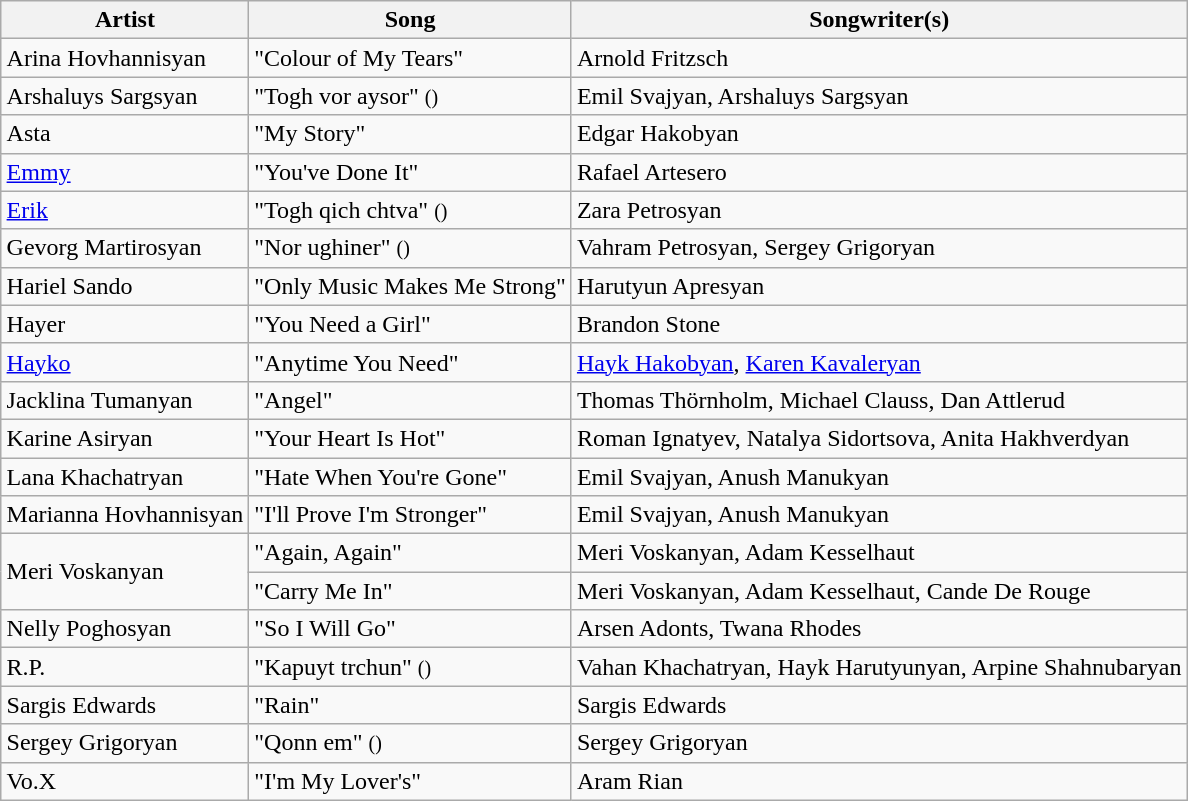<table class="sortable wikitable" style="margin: 1em auto 1em auto">
<tr>
<th>Artist</th>
<th>Song</th>
<th>Songwriter(s)</th>
</tr>
<tr>
<td>Arina Hovhannisyan</td>
<td>"Colour of My Tears"</td>
<td>Arnold Fritzsch</td>
</tr>
<tr>
<td>Arshaluys Sargsyan</td>
<td>"Togh vor aysor" <small>()</small></td>
<td>Emil Svajyan, Arshaluys Sargsyan</td>
</tr>
<tr>
<td>Asta</td>
<td>"My Story"</td>
<td>Edgar Hakobyan</td>
</tr>
<tr>
<td><a href='#'>Emmy</a></td>
<td>"You've Done It"</td>
<td>Rafael Artesero</td>
</tr>
<tr>
<td><a href='#'>Erik</a></td>
<td>"Togh qich chtva" <small>()</small></td>
<td>Zara Petrosyan</td>
</tr>
<tr>
<td>Gevorg Martirosyan</td>
<td>"Nor ughiner" <small>()</small></td>
<td>Vahram Petrosyan, Sergey Grigoryan</td>
</tr>
<tr>
<td>Hariel Sando</td>
<td>"Only Music Makes Me Strong"</td>
<td>Harutyun Apresyan</td>
</tr>
<tr>
<td>Hayer</td>
<td>"You Need a Girl"</td>
<td>Brandon Stone</td>
</tr>
<tr>
<td><a href='#'>Hayko</a></td>
<td>"Anytime You Need"</td>
<td><a href='#'>Hayk Hakobyan</a>, <a href='#'>Karen Kavaleryan</a></td>
</tr>
<tr>
<td>Jacklina Tumanyan</td>
<td>"Angel"</td>
<td>Thomas Thörnholm, Michael Clauss, Dan Attlerud</td>
</tr>
<tr>
<td>Karine Asiryan</td>
<td>"Your Heart Is Hot"</td>
<td>Roman Ignatyev, Natalya Sidortsova, Anita Hakhverdyan</td>
</tr>
<tr>
<td>Lana Khachatryan</td>
<td>"Hate When You're Gone"</td>
<td>Emil Svajyan, Anush Manukyan</td>
</tr>
<tr>
<td>Marianna Hovhannisyan</td>
<td>"I'll Prove I'm Stronger"</td>
<td>Emil Svajyan, Anush Manukyan</td>
</tr>
<tr>
<td rowspan="2">Meri Voskanyan</td>
<td>"Again, Again"</td>
<td>Meri Voskanyan, Adam Kesselhaut</td>
</tr>
<tr>
<td>"Carry Me In"</td>
<td>Meri Voskanyan, Adam Kesselhaut, Cande De Rouge</td>
</tr>
<tr>
<td>Nelly Poghosyan</td>
<td>"So I Will Go"</td>
<td>Arsen Adonts, Twana Rhodes</td>
</tr>
<tr>
<td>R.P.</td>
<td>"Kapuyt trchun" <small>()</small></td>
<td>Vahan Khachatryan, Hayk Harutyunyan, Arpine Shahnubaryan</td>
</tr>
<tr>
<td>Sargis Edwards</td>
<td>"Rain"</td>
<td>Sargis Edwards</td>
</tr>
<tr>
<td>Sergey Grigoryan</td>
<td>"Qonn em" <small>()</small></td>
<td>Sergey Grigoryan</td>
</tr>
<tr>
<td>Vo.X</td>
<td>"I'm My Lover's"</td>
<td>Aram Rian</td>
</tr>
</table>
